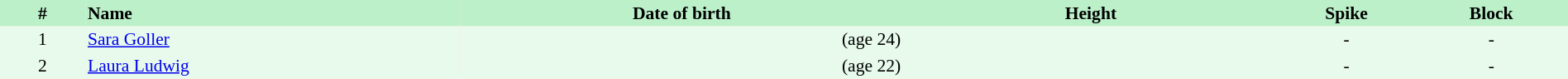<table border=0 cellpadding=2 cellspacing=0  |- bgcolor=#FFECCE style="text-align:center; font-size:90%;" width=100%>
<tr bgcolor=#BBF0C9>
<th width=5%>#</th>
<th width=22% align=left>Name</th>
<th width=26%>Date of birth</th>
<th width=22%>Height</th>
<th width=8%>Spike</th>
<th width=9%>Block</th>
</tr>
<tr bgcolor=#E7FAEC>
<td>1</td>
<td align=left><a href='#'>Sara Goller</a></td>
<td align=right> (age 24)</td>
<td></td>
<td>-</td>
<td>-</td>
</tr>
<tr bgcolor=#E7FAEC>
<td>2</td>
<td align=left><a href='#'>Laura Ludwig</a></td>
<td align=right> (age 22)</td>
<td></td>
<td>-</td>
<td>-</td>
</tr>
</table>
